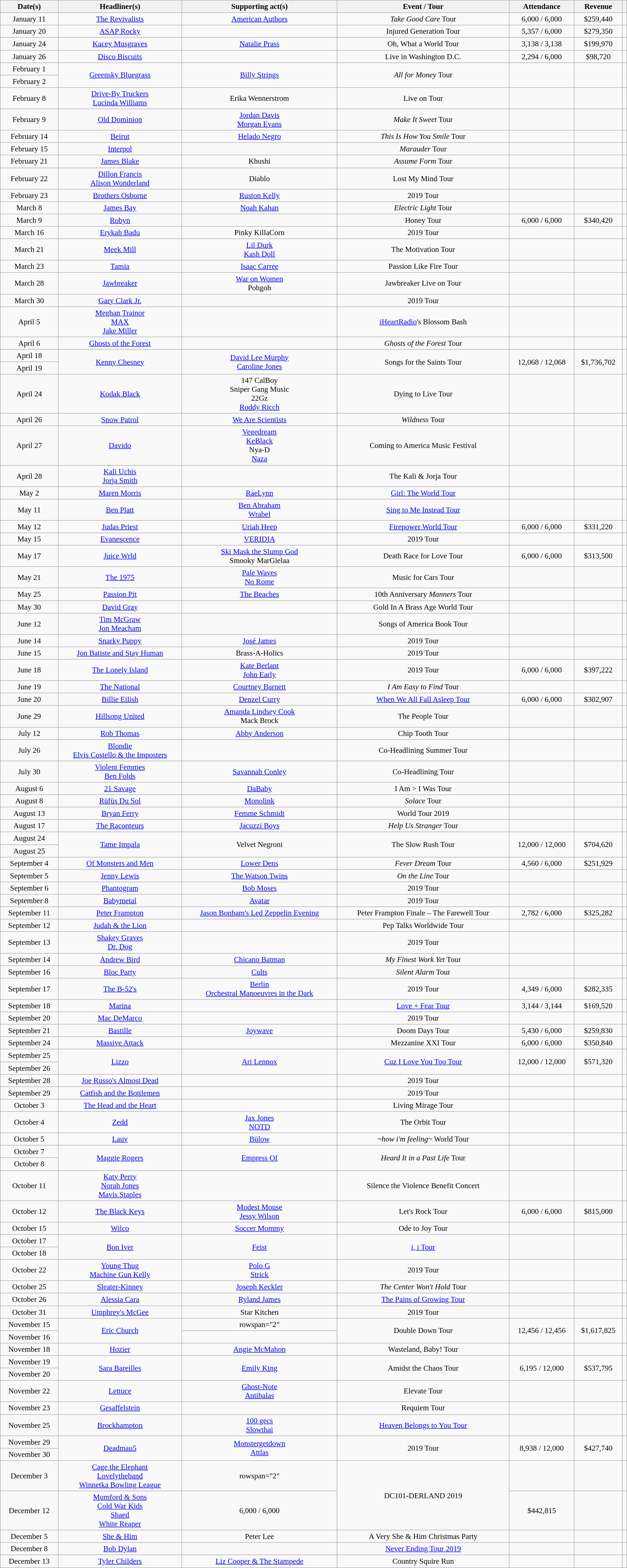<table class="wikitable" style="text-align:center; font-size: 96%;" width=100%>
<tr>
<th>Date(s)</th>
<th>Headliner(s)</th>
<th>Supporting act(s)</th>
<th>Event / Tour</th>
<th>Attendance</th>
<th>Revenue</th>
<th></th>
</tr>
<tr>
<td>January 11</td>
<td><a href='#'>The Revivalists</a></td>
<td><a href='#'>American Authors</a></td>
<td><em>Take Good Care</em> Tour</td>
<td>6,000 / 6,000</td>
<td>$259,440</td>
<td></td>
</tr>
<tr>
<td>January 20</td>
<td><a href='#'>ASAP Rocky</a></td>
<td></td>
<td>Injured Generation Tour</td>
<td>5,357 / 6,000</td>
<td>$279,350</td>
<td></td>
</tr>
<tr>
<td>January 24</td>
<td><a href='#'>Kacey Musgraves</a></td>
<td><a href='#'>Natalie Prass</a></td>
<td>Oh, What a World Tour</td>
<td>3,138 / 3,138</td>
<td>$199,970</td>
<td></td>
</tr>
<tr>
<td>January 26</td>
<td><a href='#'>Disco Biscuits</a></td>
<td></td>
<td>Live in Washington D.C.</td>
<td>2,294 / 6,000</td>
<td>$98,720</td>
<td></td>
</tr>
<tr>
<td>February 1</td>
<td rowspan="2"><a href='#'>Greensky Bluegrass</a></td>
<td rowspan="2"><a href='#'>Billy Strings</a></td>
<td rowspan="2"><em>All for Money</em> Tour</td>
<td rowspan="2"></td>
<td rowspan="2"></td>
<td rowspan="2"></td>
</tr>
<tr>
<td>February 2</td>
</tr>
<tr>
<td>February 8</td>
<td><a href='#'>Drive-By Truckers</a><br><a href='#'>Lucinda Williams</a></td>
<td>Erika Wennerstrom</td>
<td>Live on Tour</td>
<td></td>
<td></td>
<td></td>
</tr>
<tr>
<td>February 9</td>
<td><a href='#'>Old Dominion</a></td>
<td><a href='#'>Jordan Davis</a><br><a href='#'>Morgan Evans</a></td>
<td><em>Make It Sweet</em> Tour</td>
<td></td>
<td></td>
<td></td>
</tr>
<tr>
<td>February 14</td>
<td><a href='#'>Beirut</a></td>
<td><a href='#'>Helado Negro</a></td>
<td><em>This Is How You Smile</em> Tour</td>
<td></td>
<td></td>
<td></td>
</tr>
<tr>
<td>February 15</td>
<td><a href='#'>Interpol</a></td>
<td></td>
<td><em>Marauder</em> Tour</td>
<td></td>
<td></td>
<td></td>
</tr>
<tr>
<td>February 21</td>
<td><a href='#'>James Blake</a></td>
<td>Khushi</td>
<td><em>Assume Form</em> Tour</td>
<td></td>
<td></td>
<td></td>
</tr>
<tr>
<td>February 22</td>
<td><a href='#'>Dillon Francis</a><br><a href='#'>Alison Wonderland</a></td>
<td>Diablo</td>
<td>Lost My Mind Tour</td>
<td></td>
<td></td>
<td></td>
</tr>
<tr>
<td>February 23</td>
<td><a href='#'>Brothers Osborne</a></td>
<td><a href='#'>Ruston Kelly</a></td>
<td>2019 Tour</td>
<td></td>
<td></td>
<td></td>
</tr>
<tr>
<td>March 8</td>
<td><a href='#'>James Bay</a></td>
<td><a href='#'>Noah Kahan</a></td>
<td><em>Electric Light</em> Tour</td>
<td></td>
<td></td>
<td></td>
</tr>
<tr>
<td>March 9</td>
<td><a href='#'>Robyn</a></td>
<td></td>
<td>Honey Tour</td>
<td>6,000 / 6,000</td>
<td>$340,420</td>
<td></td>
</tr>
<tr>
<td>March 16</td>
<td><a href='#'>Erykah Badu</a></td>
<td>Pinky KillaCorn</td>
<td>2019 Tour</td>
<td></td>
<td></td>
<td></td>
</tr>
<tr>
<td>March 21</td>
<td><a href='#'>Meek Mill</a></td>
<td><a href='#'>Lil Durk</a><br><a href='#'>Kash Doll</a></td>
<td>The Motivation Tour</td>
<td></td>
<td></td>
<td></td>
</tr>
<tr>
<td>March 23</td>
<td><a href='#'>Tamia</a></td>
<td><a href='#'>Isaac Carree</a></td>
<td>Passion Like Fire Tour</td>
<td></td>
<td></td>
<td></td>
</tr>
<tr>
<td>March 28</td>
<td><a href='#'>Jawbreaker</a></td>
<td><a href='#'>War on Women</a><br>Pohgoh</td>
<td>Jawbreaker Live on Tour</td>
<td></td>
<td></td>
<td></td>
</tr>
<tr>
<td>March 30</td>
<td><a href='#'>Gary Clark Jr.</a></td>
<td></td>
<td>2019 Tour</td>
<td></td>
<td></td>
<td></td>
</tr>
<tr>
<td>April 5</td>
<td><a href='#'>Meghan Trainor</a><br><a href='#'>MAX</a><br><a href='#'>Jake Miller</a></td>
<td></td>
<td><a href='#'>iHeartRadio</a>'s Blossom Bash</td>
<td></td>
<td></td>
<td></td>
</tr>
<tr>
<td>April 6</td>
<td><a href='#'>Ghosts of the Forest</a></td>
<td></td>
<td><em>Ghosts of the Forest</em> Tour</td>
<td></td>
<td></td>
<td></td>
</tr>
<tr>
<td>April 18</td>
<td rowspan="2"><a href='#'>Kenny Chesney</a></td>
<td rowspan="2"><a href='#'>David Lee Murphy</a><br><a href='#'>Caroline Jones</a></td>
<td rowspan="2">Songs for the Saints Tour</td>
<td rowspan="2">12,068 / 12,068</td>
<td rowspan="2">$1,736,702</td>
<td rowspan="2"></td>
</tr>
<tr>
<td>April 19</td>
</tr>
<tr>
<td>April 24</td>
<td><a href='#'>Kodak Black</a></td>
<td>147 CalBoy<br>Sniper Gang Music<br>22Gz<br><a href='#'>Roddy Ricch</a></td>
<td>Dying to Live Tour</td>
<td></td>
<td></td>
<td></td>
</tr>
<tr>
<td>April 26</td>
<td><a href='#'>Snow Patrol</a></td>
<td><a href='#'>We Are Scientists</a></td>
<td><em>Wildness</em> Tour</td>
<td></td>
<td></td>
<td></td>
</tr>
<tr>
<td>April 27</td>
<td><a href='#'>Davido</a></td>
<td><a href='#'>Vegedream</a><br><a href='#'>KeBlack</a><br>Nya-D<br><a href='#'>Naza</a></td>
<td>Coming to America Music Festival</td>
<td></td>
<td></td>
<td></td>
</tr>
<tr>
<td>April 28</td>
<td><a href='#'>Kali Uchis</a><br><a href='#'>Jorja Smith</a></td>
<td></td>
<td>The Kali & Jorja Tour</td>
<td></td>
<td></td>
<td></td>
</tr>
<tr>
<td>May 2</td>
<td><a href='#'>Maren Morris</a></td>
<td><a href='#'>RaeLynn</a></td>
<td><a href='#'>Girl: The World Tour</a></td>
<td></td>
<td></td>
<td></td>
</tr>
<tr>
<td>May 11</td>
<td><a href='#'>Ben Platt</a></td>
<td><a href='#'>Ben Abraham</a><br><a href='#'>Wrabel</a></td>
<td><a href='#'>Sing to Me Instead Tour</a></td>
<td></td>
<td></td>
<td></td>
</tr>
<tr>
<td>May 12</td>
<td><a href='#'>Judas Priest</a></td>
<td><a href='#'>Uriah Heep</a></td>
<td><a href='#'>Firepower World Tour</a></td>
<td>6,000 / 6,000</td>
<td>$331,220</td>
<td></td>
</tr>
<tr>
<td>May 15</td>
<td><a href='#'>Evanescence</a></td>
<td><a href='#'>VERIDIA</a></td>
<td>2019 Tour</td>
<td></td>
<td></td>
<td></td>
</tr>
<tr>
<td>May 17</td>
<td><a href='#'>Juice Wrld</a></td>
<td><a href='#'>Ski Mask the Slump God</a><br>Smooky MarGielaa</td>
<td>Death Race for Love Tour</td>
<td>6,000 / 6,000</td>
<td>$313,500</td>
<td></td>
</tr>
<tr>
<td>May 21</td>
<td><a href='#'>The 1975</a></td>
<td><a href='#'>Pale Waves</a><br><a href='#'>No Rome</a></td>
<td>Music for Cars Tour</td>
<td></td>
<td></td>
<td></td>
</tr>
<tr>
<td>May 25</td>
<td><a href='#'>Passion Pit</a></td>
<td><a href='#'>The Beaches</a></td>
<td>10th Anniversary <em>Manners</em> Tour</td>
<td></td>
<td></td>
<td></td>
</tr>
<tr>
<td>May 30</td>
<td><a href='#'>David Gray</a></td>
<td></td>
<td>Gold In A Brass Age World Tour</td>
<td></td>
<td></td>
<td></td>
</tr>
<tr>
<td>June 12</td>
<td><a href='#'>Tim McGraw</a><br><a href='#'>Jon Meacham</a></td>
<td></td>
<td>Songs of America Book Tour</td>
<td></td>
<td></td>
<td></td>
</tr>
<tr>
<td>June 14</td>
<td><a href='#'>Snarky Puppy</a></td>
<td><a href='#'>José James</a></td>
<td>2019 Tour</td>
<td></td>
<td></td>
<td></td>
</tr>
<tr>
<td>June 15</td>
<td><a href='#'>Jon Batiste and Stay Human</a></td>
<td>Brass-A-Holics</td>
<td>2019 Tour</td>
<td></td>
<td></td>
<td></td>
</tr>
<tr>
<td>June 18</td>
<td><a href='#'>The Lonely Island</a></td>
<td><a href='#'>Kate Berlant</a><br><a href='#'>John Early</a></td>
<td>2019 Tour</td>
<td>6,000 / 6,000</td>
<td>$397,222</td>
<td></td>
</tr>
<tr>
<td>June 19</td>
<td><a href='#'>The National</a></td>
<td><a href='#'>Courtney Barnett</a></td>
<td><em>I Am Easy to Find</em> Tour</td>
<td></td>
<td></td>
<td></td>
</tr>
<tr>
<td>June 20</td>
<td><a href='#'>Billie Eilish</a></td>
<td><a href='#'>Denzel Curry</a></td>
<td><a href='#'>When We All Fall Asleep Tour</a></td>
<td>6,000 / 6,000</td>
<td>$302,907</td>
<td></td>
</tr>
<tr>
<td>June 29</td>
<td><a href='#'>Hillsong United</a></td>
<td><a href='#'>Amanda Lindsey Cook</a><br>Mack Brock</td>
<td>The People Tour</td>
<td></td>
<td></td>
<td></td>
</tr>
<tr>
<td>July 12</td>
<td><a href='#'>Rob Thomas</a></td>
<td><a href='#'>Abby Anderson</a></td>
<td>Chip Tooth Tour</td>
<td></td>
<td></td>
<td></td>
</tr>
<tr>
<td>July 26</td>
<td><a href='#'>Blondie</a><br><a href='#'>Elvis Costello & the Imposters</a></td>
<td></td>
<td>Co-Headlining Summer Tour</td>
<td></td>
<td></td>
<td></td>
</tr>
<tr>
<td>July 30</td>
<td><a href='#'>Violent Femmes</a><br><a href='#'>Ben Folds</a></td>
<td><a href='#'>Savannah Conley</a></td>
<td>Co-Headlining Tour</td>
<td></td>
<td></td>
<td></td>
</tr>
<tr>
<td>August 6</td>
<td><a href='#'>21 Savage</a></td>
<td><a href='#'>DaBaby</a></td>
<td>I Am > I Was Tour</td>
<td></td>
<td></td>
<td></td>
</tr>
<tr>
<td>August 8</td>
<td><a href='#'>Rüfüs Du Sol</a></td>
<td><a href='#'>Monolink</a></td>
<td><em>Solace</em> Tour</td>
<td></td>
<td></td>
<td></td>
</tr>
<tr>
<td>August 13</td>
<td><a href='#'>Bryan Ferry</a></td>
<td><a href='#'>Femme Schmidt</a></td>
<td>World Tour 2019</td>
<td></td>
<td></td>
<td></td>
</tr>
<tr>
<td>August 17</td>
<td><a href='#'>The Raconteurs</a></td>
<td><a href='#'>Jacuzzi Boys</a></td>
<td><em>Help Us Stranger</em> Tour</td>
<td></td>
<td></td>
<td></td>
</tr>
<tr>
<td>August 24</td>
<td rowspan="2"><a href='#'>Tame Impala</a></td>
<td rowspan="2">Velvet Negroni</td>
<td rowspan="2">The Slow Rush Tour</td>
<td rowspan="2">12,000 / 12,000</td>
<td rowspan="2">$704,620</td>
<td rowspan="2"></td>
</tr>
<tr>
<td>August 25</td>
</tr>
<tr>
<td>September 4</td>
<td><a href='#'>Of Monsters and Men</a></td>
<td><a href='#'>Lower Dens</a></td>
<td><em>Fever Dream</em> Tour</td>
<td>4,560 / 6,000</td>
<td>$251,929</td>
<td></td>
</tr>
<tr>
<td>September 5</td>
<td><a href='#'>Jenny Lewis</a></td>
<td><a href='#'>The Watson Twins</a></td>
<td><em>On the Line</em> Tour</td>
<td></td>
<td></td>
<td></td>
</tr>
<tr>
<td>September 6</td>
<td><a href='#'>Phantogram</a></td>
<td><a href='#'>Bob Moses</a></td>
<td>2019 Tour</td>
<td></td>
<td></td>
<td></td>
</tr>
<tr>
<td>September 8</td>
<td><a href='#'>Babymetal</a></td>
<td><a href='#'>Avatar</a></td>
<td>2019 Tour</td>
<td></td>
<td></td>
<td></td>
</tr>
<tr>
<td>September 11</td>
<td><a href='#'>Peter Frampton</a></td>
<td><a href='#'>Jason Bonham's Led Zeppelin Evening</a></td>
<td>Peter Frampton Finale – The Farewell Tour</td>
<td>2,782 / 6,000</td>
<td>$325,282</td>
<td></td>
</tr>
<tr>
<td>September 12</td>
<td><a href='#'>Judah & the Lion</a></td>
<td></td>
<td>Pep Talks Worldwide Tour</td>
<td></td>
<td></td>
<td></td>
</tr>
<tr>
<td>September 13</td>
<td><a href='#'>Shakey Graves</a><br><a href='#'>Dr. Dog</a></td>
<td></td>
<td>2019 Tour</td>
<td></td>
<td></td>
<td></td>
</tr>
<tr>
<td>September 14</td>
<td><a href='#'>Andrew Bird</a></td>
<td><a href='#'>Chicano Batman</a></td>
<td><em>My Finest Work Yet</em> Tour</td>
<td></td>
<td></td>
<td></td>
</tr>
<tr>
<td>September 16</td>
<td><a href='#'>Bloc Party</a></td>
<td><a href='#'>Cults</a></td>
<td><em>Silent Alarm</em> Tour</td>
<td></td>
<td></td>
<td></td>
</tr>
<tr>
<td>September 17</td>
<td><a href='#'>The B-52's</a></td>
<td><a href='#'>Berlin</a><br><a href='#'>Orchestral Manoeuvres in the Dark</a></td>
<td>2019 Tour</td>
<td>4,349 / 6,000</td>
<td>$282,335</td>
<td></td>
</tr>
<tr>
<td>September 18</td>
<td><a href='#'>Marina</a></td>
<td></td>
<td><a href='#'>Love + Fear Tour</a></td>
<td>3,144 / 3,144</td>
<td>$169,520</td>
<td></td>
</tr>
<tr>
<td>September 20</td>
<td><a href='#'>Mac DeMarco</a></td>
<td></td>
<td>2019 Tour</td>
<td></td>
<td></td>
<td></td>
</tr>
<tr>
<td>September 21</td>
<td><a href='#'>Bastille</a></td>
<td><a href='#'>Joywave</a></td>
<td>Doom Days Tour</td>
<td>5,430 / 6,000</td>
<td>$259,830</td>
<td></td>
</tr>
<tr>
<td>September 24</td>
<td><a href='#'>Massive Attack</a></td>
<td></td>
<td>Mezzanine XXI Tour</td>
<td>6,000 / 6,000</td>
<td>$350,840</td>
<td></td>
</tr>
<tr>
<td>September 25</td>
<td rowspan="2"><a href='#'>Lizzo</a></td>
<td rowspan="2"><a href='#'>Ari Lennox</a></td>
<td rowspan="2"><a href='#'>Cuz I Love You Too Tour</a></td>
<td rowspan="2">12,000 / 12,000</td>
<td rowspan="2">$571,320</td>
<td rowspan="2"></td>
</tr>
<tr>
<td>September 26</td>
</tr>
<tr>
<td>September 28</td>
<td><a href='#'>Joe Russo's Almost Dead</a></td>
<td></td>
<td>2019 Tour</td>
<td></td>
<td></td>
<td></td>
</tr>
<tr>
<td>September 29</td>
<td><a href='#'>Catfish and the Bottlemen</a></td>
<td></td>
<td>2019 Tour</td>
<td></td>
<td></td>
<td></td>
</tr>
<tr>
<td>October 3</td>
<td><a href='#'>The Head and the Heart</a></td>
<td></td>
<td>Living Mirage Tour</td>
<td></td>
<td></td>
<td></td>
</tr>
<tr>
<td>October 4</td>
<td><a href='#'>Zedd</a></td>
<td><a href='#'>Jax Jones</a><br><a href='#'>NOTD</a></td>
<td>The Orbit Tour</td>
<td></td>
<td></td>
<td></td>
</tr>
<tr>
<td>October 5</td>
<td><a href='#'>Lauv</a></td>
<td><a href='#'>Bülow</a></td>
<td><em>~how i'm feeling~</em> World Tour</td>
<td></td>
<td></td>
<td></td>
</tr>
<tr>
<td>October 7</td>
<td rowspan="2"><a href='#'>Maggie Rogers</a></td>
<td rowspan="2"><a href='#'>Empress Of</a></td>
<td rowspan="2"><em>Heard It in a Past Life</em> Tour</td>
<td rowspan="2"></td>
<td rowspan="2"></td>
<td rowspan="2"></td>
</tr>
<tr>
<td>October 8</td>
</tr>
<tr>
<td>October 11</td>
<td><a href='#'>Katy Perry</a><br><a href='#'>Norah Jones</a><br><a href='#'>Mavis Staples</a></td>
<td></td>
<td>Silence the Violence Benefit Concert</td>
<td></td>
<td></td>
<td></td>
</tr>
<tr>
<td>October 12</td>
<td><a href='#'>The Black Keys</a></td>
<td><a href='#'>Modest Mouse</a><br><a href='#'>Jessy Wilson</a></td>
<td>Let's Rock Tour</td>
<td>6,000 / 6,000</td>
<td>$815,000</td>
<td></td>
</tr>
<tr>
<td>October 15</td>
<td><a href='#'>Wilco</a></td>
<td><a href='#'>Soccer Mommy</a></td>
<td>Ode to Joy Tour</td>
<td></td>
<td></td>
<td></td>
</tr>
<tr>
<td>October 17</td>
<td rowspan="2"><a href='#'>Bon Iver</a></td>
<td rowspan="2"><a href='#'>Feist</a></td>
<td rowspan="2"><a href='#'>i, i Tour</a></td>
<td rowspan="2"></td>
<td rowspan="2"></td>
<td rowspan="2"></td>
</tr>
<tr>
<td>October 18</td>
</tr>
<tr>
<td>October 22</td>
<td><a href='#'>Young Thug</a><br><a href='#'>Machine Gun Kelly</a></td>
<td><a href='#'>Polo G</a><br><a href='#'>Strick</a></td>
<td>2019 Tour</td>
<td></td>
<td></td>
<td></td>
</tr>
<tr>
<td>October 25</td>
<td><a href='#'>Sleater-Kinney</a></td>
<td><a href='#'>Joseph Keckler</a></td>
<td><em>The Center Won't Hold</em> Tour</td>
<td></td>
<td></td>
<td></td>
</tr>
<tr>
<td>October 26</td>
<td><a href='#'>Alessia Cara</a></td>
<td><a href='#'>Ryland James</a></td>
<td><a href='#'>The Pains of Growing Tour</a></td>
<td></td>
<td></td>
<td></td>
</tr>
<tr>
<td>October 31</td>
<td><a href='#'>Umphrey's McGee</a></td>
<td>Star Kitchen</td>
<td>2019 Tour</td>
<td></td>
<td></td>
<td></td>
</tr>
<tr>
<td>November 15</td>
<td rowspan="2"><a href='#'>Eric Church</a></td>
<td>rowspan="2" </td>
<td rowspan="2">Double Down Tour</td>
<td rowspan="2">12,456 / 12,456</td>
<td rowspan="2">$1,617,825</td>
<td rowspan="2"></td>
</tr>
<tr>
<td>November 16</td>
</tr>
<tr>
<td>November 18</td>
<td><a href='#'>Hozier</a></td>
<td><a href='#'>Angie McMahon</a></td>
<td>Wasteland, Baby! Tour</td>
<td></td>
<td></td>
<td></td>
</tr>
<tr>
<td>November 19</td>
<td rowspan="2"><a href='#'>Sara Bareilles</a></td>
<td rowspan="2"><a href='#'>Emily King</a></td>
<td rowspan="2">Amidst the Chaos Tour</td>
<td rowspan="2">6,195 / 12,000</td>
<td rowspan="2">$537,795</td>
<td rowspan="2"></td>
</tr>
<tr>
<td>November 20</td>
</tr>
<tr>
<td>November 22</td>
<td><a href='#'>Lettuce</a></td>
<td><a href='#'>Ghost-Note</a><br><a href='#'>Antibalas</a></td>
<td>Elevate Tour</td>
<td></td>
<td></td>
<td></td>
</tr>
<tr>
<td>November 23</td>
<td><a href='#'>Gesaffelstein</a></td>
<td></td>
<td>Requiem Tour</td>
<td></td>
<td></td>
<td></td>
</tr>
<tr>
<td>November 25</td>
<td><a href='#'>Brockhampton</a></td>
<td><a href='#'>100 gecs</a><br><a href='#'>Slowthai</a></td>
<td><a href='#'>Heaven Belongs to You Tour</a></td>
<td></td>
<td></td>
<td></td>
</tr>
<tr>
<td>November 29</td>
<td rowspan="2"><a href='#'>Deadmau5</a></td>
<td rowspan="2"><a href='#'>Monstergetdown</a><br><a href='#'>Attlas</a></td>
<td rowspan="2">2019 Tour</td>
<td rowspan="2">8,938 / 12,000</td>
<td rowspan="2">$427,740</td>
<td rowspan="2"></td>
</tr>
<tr>
<td>November 30</td>
</tr>
<tr>
<td>December 3</td>
<td><a href='#'>Cage the Elephant</a><br><a href='#'>Lovelytheband</a><br><a href='#'>Winnetka Bowling League</a></td>
<td>rowspan="2" </td>
<td rowspan="2">DC101-DERLAND 2019</td>
<td></td>
<td></td>
<td></td>
</tr>
<tr>
<td>December 12</td>
<td><a href='#'>Mumford & Sons</a><br><a href='#'>Cold War Kids</a><br><a href='#'>Shaed</a><br><a href='#'>White Reaper</a></td>
<td>6,000 / 6,000</td>
<td>$442,815</td>
<td></td>
</tr>
<tr>
<td>December 5</td>
<td><a href='#'>She & Him</a></td>
<td>Peter Lee</td>
<td>A Very She & Him Christmas Party</td>
<td></td>
<td></td>
<td></td>
</tr>
<tr>
<td>December 8</td>
<td><a href='#'>Bob Dylan</a></td>
<td></td>
<td><a href='#'>Never Ending Tour 2019</a></td>
<td></td>
<td></td>
<td></td>
</tr>
<tr>
<td>December 13</td>
<td><a href='#'>Tyler Childers</a></td>
<td><a href='#'>Liz Cooper & The Stampede</a></td>
<td>Country Squire Run</td>
<td></td>
<td></td>
<td></td>
</tr>
</table>
